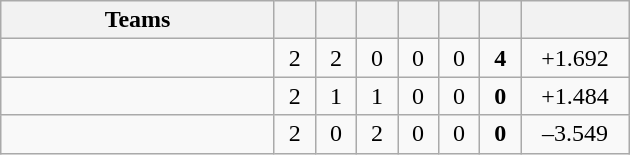<table class="wikitable" style="text-align:center">
<tr>
<th style="width:175px;">Teams</th>
<th style="width:20px;"></th>
<th style="width:20px;"></th>
<th style="width:20px;"></th>
<th style="width:20px;"></th>
<th style="width:20px;"></th>
<th style="width:20px;"></th>
<th style="width:65px;"></th>
</tr>
<tr>
<td style="text-align:left"></td>
<td>2</td>
<td>2</td>
<td>0</td>
<td>0</td>
<td>0</td>
<td><strong>4</strong></td>
<td>+1.692</td>
</tr>
<tr>
<td style="text-align:left"></td>
<td>2</td>
<td>1</td>
<td>1</td>
<td>0</td>
<td>0</td>
<td><strong>0</strong></td>
<td>+1.484</td>
</tr>
<tr>
<td style="text-align:left"></td>
<td>2</td>
<td>0</td>
<td>2</td>
<td>0</td>
<td>0</td>
<td><strong>0</strong></td>
<td>–3.549</td>
</tr>
</table>
